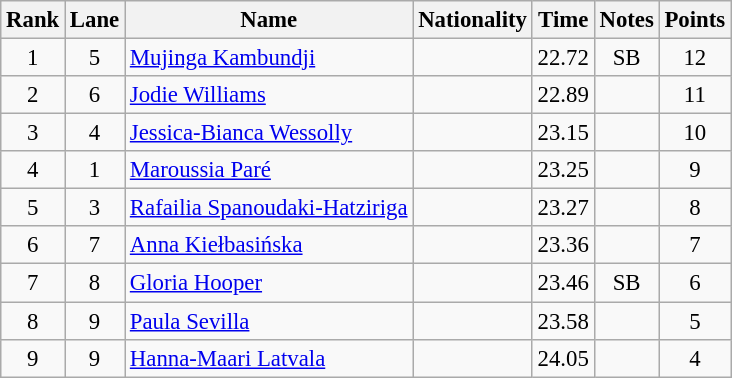<table class="wikitable sortable" style="text-align:center; font-size:95%">
<tr>
<th>Rank</th>
<th>Lane</th>
<th>Name</th>
<th>Nationality</th>
<th>Time</th>
<th>Notes</th>
<th>Points</th>
</tr>
<tr>
<td>1</td>
<td>5</td>
<td align=left><a href='#'>Mujinga Kambundji</a></td>
<td align=left></td>
<td>22.72</td>
<td>SB</td>
<td>12</td>
</tr>
<tr>
<td>2</td>
<td>6</td>
<td align=left><a href='#'>Jodie Williams</a></td>
<td align=left></td>
<td>22.89</td>
<td></td>
<td>11</td>
</tr>
<tr>
<td>3</td>
<td>4</td>
<td align=left><a href='#'>Jessica-Bianca Wessolly</a></td>
<td align=left></td>
<td>23.15</td>
<td></td>
<td>10</td>
</tr>
<tr>
<td>4</td>
<td>1</td>
<td align=left><a href='#'>Maroussia Paré</a></td>
<td align=left></td>
<td>23.25</td>
<td></td>
<td>9</td>
</tr>
<tr>
<td>5</td>
<td>3</td>
<td align=left><a href='#'>Rafailia Spanoudaki-Hatziriga</a></td>
<td align=left></td>
<td>23.27</td>
<td></td>
<td>8</td>
</tr>
<tr>
<td>6</td>
<td>7</td>
<td align=left><a href='#'>Anna Kiełbasińska</a></td>
<td align=left></td>
<td>23.36</td>
<td></td>
<td>7</td>
</tr>
<tr>
<td>7</td>
<td>8</td>
<td align=left><a href='#'>Gloria Hooper</a></td>
<td align=left></td>
<td>23.46</td>
<td>SB</td>
<td>6</td>
</tr>
<tr>
<td>8</td>
<td>9</td>
<td align=left><a href='#'>Paula Sevilla</a></td>
<td align=left></td>
<td>23.58</td>
<td></td>
<td>5</td>
</tr>
<tr>
<td>9</td>
<td>9</td>
<td align=left><a href='#'>Hanna-Maari Latvala</a></td>
<td align=left></td>
<td>24.05</td>
<td></td>
<td>4</td>
</tr>
</table>
